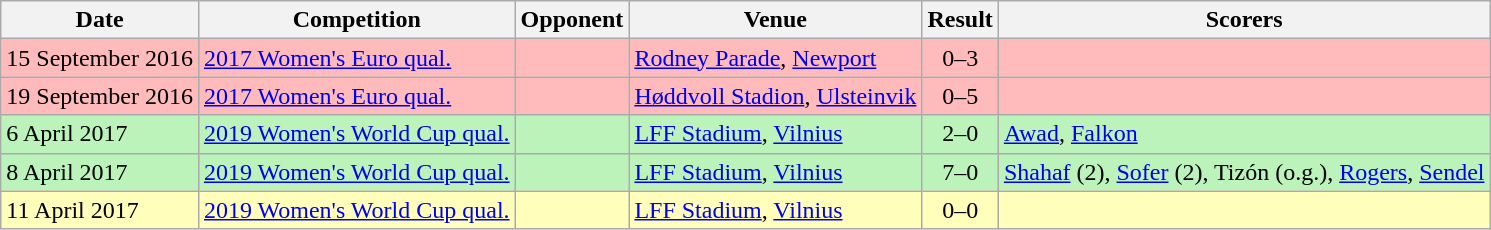<table class="wikitable">
<tr>
<th>Date</th>
<th>Competition</th>
<th>Opponent</th>
<th>Venue</th>
<th>Result</th>
<th>Scorers</th>
</tr>
<tr bgcolor="#FFBBBB">
<td>15 September 2016</td>
<td><a href='#'>2017 Women's Euro qual.</a></td>
<td></td>
<td><a href='#'>Rodney Parade</a>, <a href='#'>Newport</a></td>
<td align=center>0–3</td>
<td></td>
</tr>
<tr bgcolor="#FFBBBB">
<td>19 September 2016</td>
<td><a href='#'>2017 Women's Euro qual.</a></td>
<td></td>
<td><a href='#'>Høddvoll Stadion</a>, <a href='#'>Ulsteinvik</a></td>
<td align=center>0–5</td>
<td></td>
</tr>
<tr bgcolor="#BBF3BB">
<td>6 April 2017</td>
<td><a href='#'>2019 Women's World Cup qual.</a></td>
<td></td>
<td><a href='#'>LFF Stadium</a>, <a href='#'>Vilnius</a></td>
<td align=center>2–0</td>
<td><a href='#'>Awad</a>, <a href='#'>Falkon</a></td>
</tr>
<tr bgcolor="#BBF3BB">
<td>8 April 2017</td>
<td><a href='#'>2019 Women's World Cup qual.</a></td>
<td></td>
<td><a href='#'>LFF Stadium</a>, <a href='#'>Vilnius</a></td>
<td align=center>7–0</td>
<td><a href='#'>Shahaf</a> (2), <a href='#'>Sofer</a> (2), Tizón (o.g.), <a href='#'>Rogers</a>, <a href='#'>Sendel</a></td>
</tr>
<tr bgcolor="#FFFFBB">
<td>11 April 2017</td>
<td><a href='#'>2019 Women's World Cup qual.</a></td>
<td></td>
<td><a href='#'>LFF Stadium</a>, <a href='#'>Vilnius</a></td>
<td align=center>0–0</td>
<td></td>
</tr>
</table>
